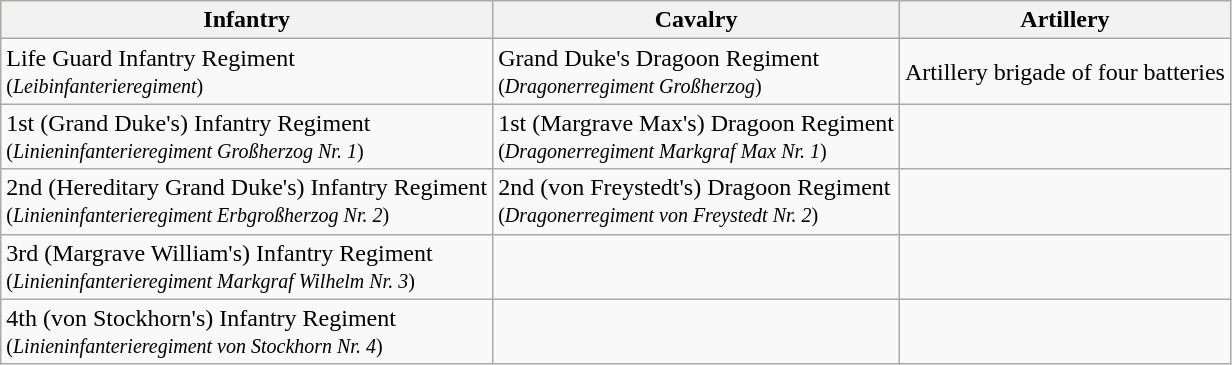<table class="wikitable">
<tr style="background:#FFF1C1; text-align:center;">
<th>Infantry</th>
<th>Cavalry</th>
<th>Artillery</th>
</tr>
<tr>
<td>Life Guard Infantry Regiment<br><small>(<em>Leibinfanterieregiment</em>)</small></td>
<td>Grand Duke's Dragoon Regiment<br><small>(<em>Dragonerregiment Großherzog</em>)</small></td>
<td>Artillery brigade of four batteries</td>
</tr>
<tr>
<td>1st (Grand Duke's) Infantry Regiment<br><small>(<em>Linieninfanterieregiment Großherzog Nr. 1</em>)</small></td>
<td>1st (Margrave Max's) Dragoon Regiment<br><small>(<em>Dragonerregiment Markgraf Max Nr. 1</em>)</small></td>
<td></td>
</tr>
<tr>
<td>2nd (Hereditary Grand Duke's) Infantry Regiment<br><small>(<em>Linieninfanterieregiment Erbgroßherzog Nr. 2</em>)</small></td>
<td>2nd (von Freystedt's) Dragoon Regiment<br><small>(<em>Dragonerregiment von Freystedt Nr. 2</em>)</small></td>
<td></td>
</tr>
<tr>
<td>3rd (Margrave William's) Infantry Regiment<br><small>(<em>Linieninfanterieregiment Markgraf Wilhelm Nr. 3</em>)</small></td>
<td></td>
<td></td>
</tr>
<tr>
<td>4th (von Stockhorn's) Infantry Regiment<br><small>(<em>Linieninfanterieregiment von Stockhorn Nr. 4</em>)</small></td>
<td></td>
<td></td>
</tr>
</table>
